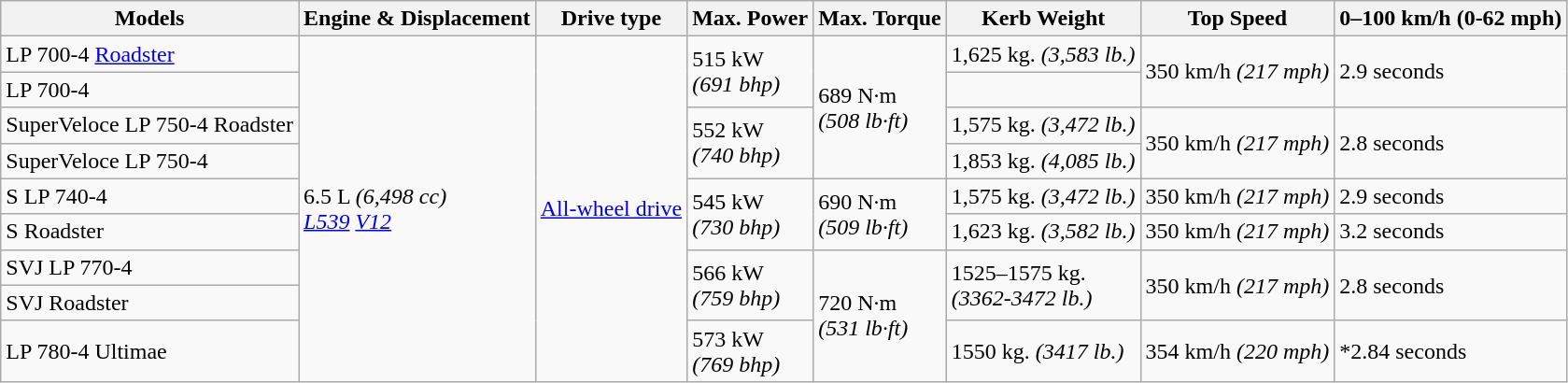<table class="wikitable sortable mw-collapsible">
<tr>
<th>Models</th>
<th>Engine & Displacement</th>
<th>Drive type</th>
<th>Max. Power</th>
<th>Max. Torque</th>
<th>Kerb Weight</th>
<th>Top Speed</th>
<th>0–100 km/h (0-62 mph)</th>
</tr>
<tr>
<td>LP 700-4 <a href='#'>Roadster</a></td>
<td rowspan=9>6.5 L <em>(6,498 cc)</em> <br> <em><a href='#'>L539</a> <a href='#'>V12</a></em></td>
<td rowspan=9><a href='#'>All-wheel drive</a></td>
<td rowspan=2>515 kW <br> <em>(691 bhp)</em></td>
<td rowspan=4>689 N·m <br> <em>(508 lb·ft)</em></td>
<td>1,625 kg. <em>(3,583 lb.)</em></td>
<td rowspan=2>350 km/h <em>(217 mph)</em></td>
<td rowspan=2>2.9 seconds</td>
</tr>
<tr>
<td>LP 700-4</td>
<td></td>
</tr>
<tr>
<td>SuperVeloce LP 750-4 Roadster</td>
<td rowspan=2>552 kW <br> <em>(740 bhp)</em></td>
<td>1,575 kg. <em>(3,472 lb.)</em></td>
<td rowspan=2>350 km/h <em>(217 mph)</em></td>
<td rowspan=2>2.8 seconds</td>
</tr>
<tr>
<td>SuperVeloce LP 750-4</td>
<td>1,853 kg. <em>(4,085 lb.)</em></td>
</tr>
<tr>
<td>S LP 740-4</td>
<td rowspan=2>545 kW <br> <em>(730 bhp)</em></td>
<td rowspan=2>690 N·m <br> <em>(509 lb·ft)</em></td>
<td>1,575 kg. <em>(3,472 lb.)</em></td>
<td>350 km/h <em>(217 mph)</em></td>
<td>2.9 seconds</td>
</tr>
<tr>
<td>S Roadster</td>
<td>1,623 kg. <em>(3,582 lb.)</em></td>
<td>350 km/h <em>(217 mph)</em></td>
<td>3.2 seconds</td>
</tr>
<tr>
<td>SVJ LP 770-4</td>
<td rowspan=2>566 kW <br> <em>(759 bhp)</em></td>
<td rowspan=3>720 N·m <br> <em>(531 lb·ft)</em></td>
<td rowspan=2>1525–1575 kg. <br> <em>(3362-3472 lb.)</em></td>
<td rowspan=2>350 km/h <em>(217 mph)</em></td>
<td rowspan=2>2.8 seconds</td>
</tr>
<tr>
<td>SVJ Roadster</td>
</tr>
<tr>
<td>LP 780-4 Ultimae</td>
<td>573 kW <br> <em>(769 bhp)</em></td>
<td>1550 kg. <em>(3417 lb.)</em></td>
<td>354 km/h <em>(220 mph)</em></td>
<td>*2.84 seconds</td>
</tr>
</table>
